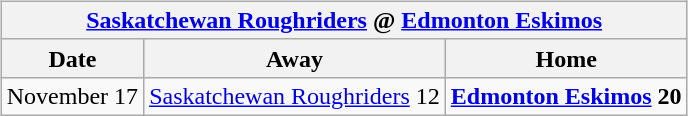<table cellspacing="10">
<tr>
<td valign="top"><br><table class="wikitable">
<tr>
<th colspan="4"><a href='#'>Saskatchewan Roughriders</a> @ <a href='#'>Edmonton Eskimos</a></th>
</tr>
<tr>
<th>Date</th>
<th>Away</th>
<th>Home</th>
</tr>
<tr>
<td>November 17</td>
<td><a href='#'>Saskatchewan Roughriders</a> 12</td>
<td><strong><a href='#'>Edmonton Eskimos</a> 20</strong></td>
</tr>
</table>
</td>
</tr>
</table>
